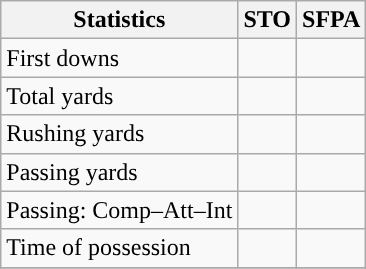<table class="wikitable" style="float: left;">
<tr>
<th>Statistics</th>
<th>STO</th>
<th>SFPA</th>
</tr>
<tr>
<td>First downs</td>
<td></td>
<td></td>
</tr>
<tr>
<td>Total yards</td>
<td></td>
<td></td>
</tr>
<tr>
<td>Rushing yards</td>
<td></td>
<td></td>
</tr>
<tr>
<td>Passing yards</td>
<td></td>
<td></td>
</tr>
<tr>
<td>Passing: Comp–Att–Int</td>
<td></td>
<td></td>
</tr>
<tr>
<td>Time of possession</td>
<td></td>
<td></td>
</tr>
<tr>
</tr>
</table>
